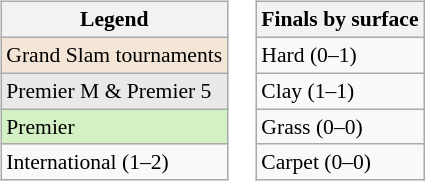<table>
<tr valign=top>
<td><br><table class=wikitable style="font-size:90%">
<tr>
<th>Legend</th>
</tr>
<tr style="background:#f3e6d7;">
<td>Grand Slam tournaments</td>
</tr>
<tr style="background:#e9e9e9;">
<td>Premier M & Premier 5</td>
</tr>
<tr style="background:#d4f1c5;">
<td>Premier</td>
</tr>
<tr>
<td>International (1–2)</td>
</tr>
</table>
</td>
<td><br><table class=wikitable style="font-size:90%">
<tr>
<th>Finals by surface</th>
</tr>
<tr>
<td>Hard (0–1)</td>
</tr>
<tr>
<td>Clay (1–1)</td>
</tr>
<tr>
<td>Grass (0–0)</td>
</tr>
<tr>
<td>Carpet (0–0)</td>
</tr>
</table>
</td>
</tr>
</table>
